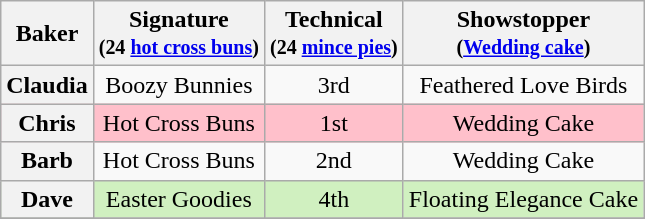<table class="wikitable sortable" style="text-align:center">
<tr>
<th>Baker</th>
<th class="unsortable">Signature<br><small>(24 <a href='#'>hot cross buns</a>)</small></th>
<th>Technical<br><small>(24 <a href='#'>mince pies</a>)</small></th>
<th class="unsortable">Showstopper<br><small>(<a href='#'>Wedding cake</a>)</small></th>
</tr>
<tr>
<th>Claudia</th>
<td>Boozy Bunnies</td>
<td>3rd</td>
<td>Feathered Love Birds</td>
</tr>
<tr style="background:Pink;">
<th>Chris</th>
<td>Hot Cross Buns</td>
<td>1st</td>
<td>Wedding Cake</td>
</tr>
<tr>
<th>Barb</th>
<td>Hot Cross Buns</td>
<td>2nd</td>
<td>Wedding Cake</td>
</tr>
<tr style="background:#d0f0c0;">
<th>Dave</th>
<td>Easter Goodies</td>
<td>4th</td>
<td>Floating Elegance Cake</td>
</tr>
<tr>
</tr>
</table>
